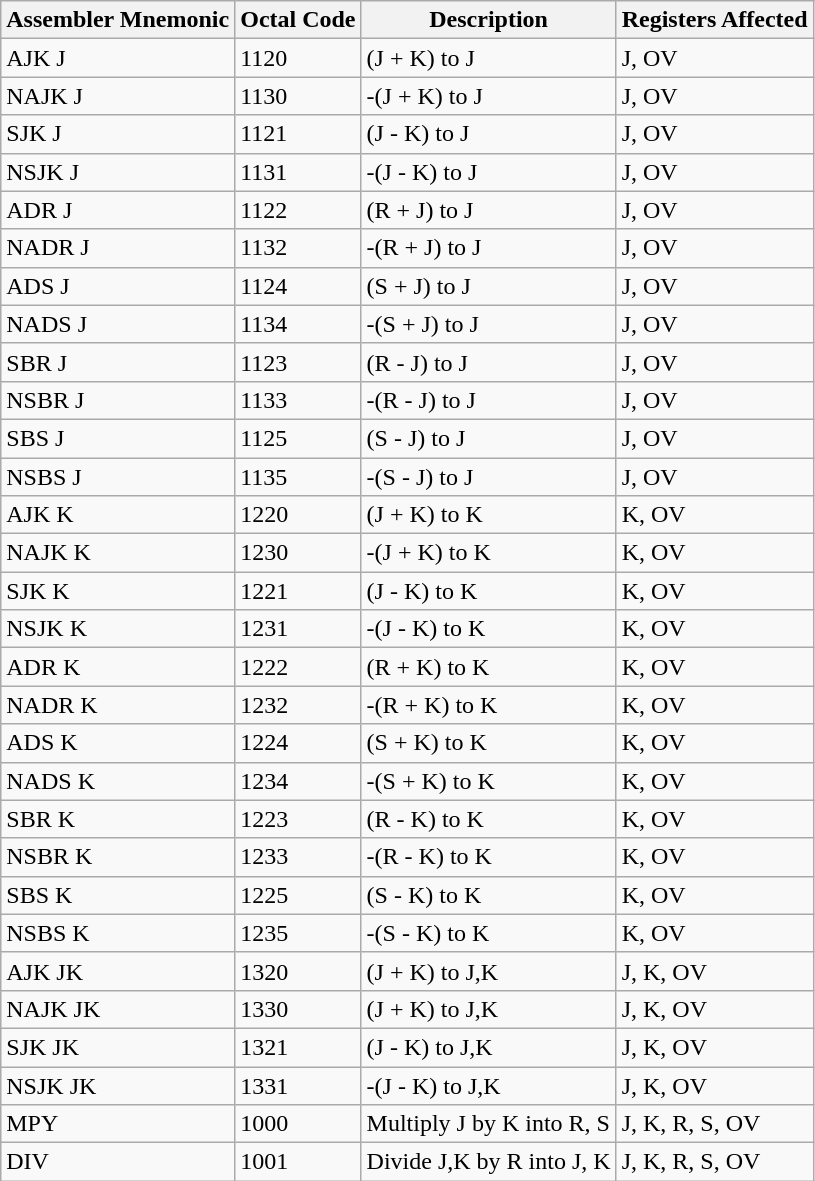<table class="wikitable">
<tr>
<th>Assembler Mnemonic</th>
<th>Octal Code</th>
<th>Description</th>
<th>Registers Affected</th>
</tr>
<tr>
<td>AJK J</td>
<td>1120</td>
<td>(J + K) to J</td>
<td>J, OV</td>
</tr>
<tr>
<td>NAJK J</td>
<td>1130</td>
<td>-(J + K) to J</td>
<td>J, OV</td>
</tr>
<tr>
<td>SJK J</td>
<td>1121</td>
<td>(J - K) to J</td>
<td>J, OV</td>
</tr>
<tr>
<td>NSJK J</td>
<td>1131</td>
<td>-(J - K) to J</td>
<td>J, OV</td>
</tr>
<tr>
<td>ADR J</td>
<td>1122</td>
<td>(R + J) to J</td>
<td>J, OV</td>
</tr>
<tr>
<td>NADR J</td>
<td>1132</td>
<td>-(R + J) to J</td>
<td>J, OV</td>
</tr>
<tr>
<td>ADS J</td>
<td>1124</td>
<td>(S + J) to J</td>
<td>J, OV</td>
</tr>
<tr>
<td>NADS J</td>
<td>1134</td>
<td>-(S + J) to J</td>
<td>J, OV</td>
</tr>
<tr>
<td>SBR J</td>
<td>1123</td>
<td>(R - J) to J</td>
<td>J, OV</td>
</tr>
<tr>
<td>NSBR J</td>
<td>1133</td>
<td>-(R - J) to J</td>
<td>J, OV</td>
</tr>
<tr>
<td>SBS J</td>
<td>1125</td>
<td>(S - J) to J</td>
<td>J, OV</td>
</tr>
<tr>
<td>NSBS J</td>
<td>1135</td>
<td>-(S - J) to J</td>
<td>J, OV</td>
</tr>
<tr>
<td>AJK K</td>
<td>1220</td>
<td>(J + K) to K</td>
<td>K, OV</td>
</tr>
<tr>
<td>NAJK K</td>
<td>1230</td>
<td>-(J + K) to K</td>
<td>K, OV</td>
</tr>
<tr>
<td>SJK K</td>
<td>1221</td>
<td>(J - K) to K</td>
<td>K, OV</td>
</tr>
<tr>
<td>NSJK K</td>
<td>1231</td>
<td>-(J - K) to K</td>
<td>K, OV</td>
</tr>
<tr>
<td>ADR K</td>
<td>1222</td>
<td>(R + K) to K</td>
<td>K, OV</td>
</tr>
<tr>
<td>NADR K</td>
<td>1232</td>
<td>-(R + K) to K</td>
<td>K, OV</td>
</tr>
<tr>
<td>ADS K</td>
<td>1224</td>
<td>(S + K) to K</td>
<td>K, OV</td>
</tr>
<tr>
<td>NADS K</td>
<td>1234</td>
<td>-(S + K) to K</td>
<td>K, OV</td>
</tr>
<tr>
<td>SBR K</td>
<td>1223</td>
<td>(R - K) to K</td>
<td>K, OV</td>
</tr>
<tr>
<td>NSBR K</td>
<td>1233</td>
<td>-(R - K) to K</td>
<td>K, OV</td>
</tr>
<tr>
<td>SBS K</td>
<td>1225</td>
<td>(S - K) to K</td>
<td>K, OV</td>
</tr>
<tr>
<td>NSBS K</td>
<td>1235</td>
<td>-(S - K) to K</td>
<td>K, OV</td>
</tr>
<tr>
<td>AJK JK</td>
<td>1320</td>
<td>(J + K) to J,K</td>
<td>J, K, OV</td>
</tr>
<tr>
<td>NAJK JK</td>
<td>1330</td>
<td>(J + K) to J,K</td>
<td>J, K, OV</td>
</tr>
<tr>
<td>SJK JK</td>
<td>1321</td>
<td>(J - K) to J,K</td>
<td>J, K, OV</td>
</tr>
<tr>
<td>NSJK JK</td>
<td>1331</td>
<td>-(J - K) to J,K</td>
<td>J, K, OV</td>
</tr>
<tr>
<td>MPY</td>
<td>1000</td>
<td>Multiply J by K into R, S</td>
<td>J, K, R, S, OV</td>
</tr>
<tr>
<td>DIV</td>
<td>1001</td>
<td>Divide J,K by R into J, K</td>
<td>J, K, R, S, OV</td>
</tr>
</table>
